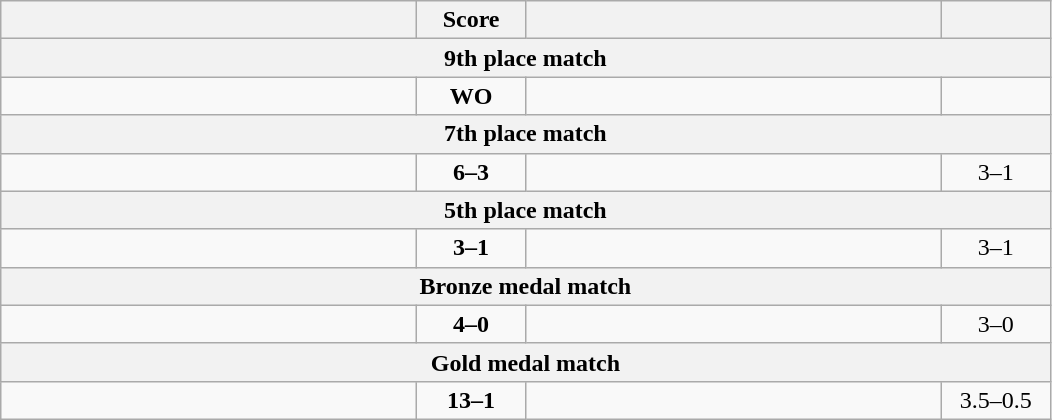<table class="wikitable" style="text-align: center; ">
<tr>
<th align="right" width="270"></th>
<th width="65">Score</th>
<th align="left" width="270"></th>
<th width="65"></th>
</tr>
<tr>
<th colspan="4">9th place match</th>
</tr>
<tr>
<td align="left"></td>
<td><strong>WO</strong></td>
<td align="left"><strong></strong></td>
<td></td>
</tr>
<tr>
<th colspan="4">7th place match</th>
</tr>
<tr>
<td align="left"><strong></strong></td>
<td><strong>6–3</strong></td>
<td align="left"></td>
<td>3–1 <strong></strong></td>
</tr>
<tr>
<th colspan="4">5th place match</th>
</tr>
<tr>
<td align="left"><strong></strong></td>
<td><strong>3–1</strong></td>
<td align="left"></td>
<td>3–1 <strong></strong></td>
</tr>
<tr>
<th colspan="4">Bronze medal match</th>
</tr>
<tr>
<td align="left"><strong></strong></td>
<td><strong>4–0</strong></td>
<td align="left"></td>
<td>3–0 <strong></strong></td>
</tr>
<tr>
<th colspan="4">Gold medal match</th>
</tr>
<tr>
<td align="left"><strong></strong></td>
<td><strong>13–1</strong></td>
<td align="left"></td>
<td>3.5–0.5 <strong></strong></td>
</tr>
</table>
